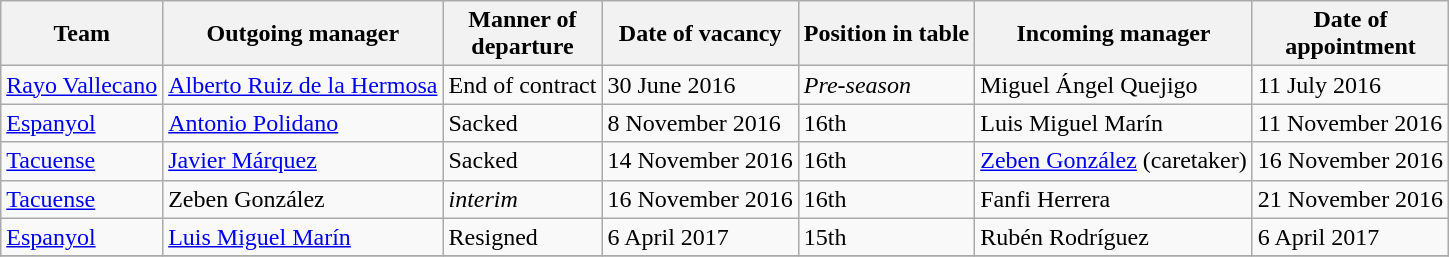<table class="wikitable sortable">
<tr>
<th>Team</th>
<th>Outgoing manager</th>
<th>Manner of<br>departure</th>
<th>Date of vacancy</th>
<th>Position in table</th>
<th>Incoming manager</th>
<th>Date of<br>appointment</th>
</tr>
<tr>
<td><a href='#'>Rayo Vallecano</a></td>
<td><a href='#'>Alberto Ruiz de la Hermosa</a></td>
<td>End of contract</td>
<td>30 June 2016</td>
<td><em>Pre-season</em></td>
<td>Miguel Ángel Quejigo</td>
<td>11 July 2016</td>
</tr>
<tr>
<td><a href='#'>Espanyol</a></td>
<td><a href='#'>Antonio Polidano</a></td>
<td>Sacked</td>
<td>8 November 2016</td>
<td>16th</td>
<td>Luis Miguel Marín</td>
<td>11 November 2016</td>
</tr>
<tr>
<td><a href='#'>Tacuense</a></td>
<td><a href='#'>Javier Márquez</a></td>
<td>Sacked</td>
<td>14 November 2016</td>
<td>16th</td>
<td><a href='#'>Zeben González</a> (caretaker)</td>
<td>16 November 2016</td>
</tr>
<tr>
<td><a href='#'>Tacuense</a></td>
<td>Zeben González</td>
<td><em>interim</em></td>
<td>16 November 2016</td>
<td>16th</td>
<td>Fanfi Herrera</td>
<td>21 November 2016 </td>
</tr>
<tr>
<td><a href='#'>Espanyol</a></td>
<td><a href='#'>Luis Miguel Marín</a></td>
<td>Resigned</td>
<td>6 April 2017</td>
<td>15th</td>
<td>Rubén Rodríguez</td>
<td>6 April 2017</td>
</tr>
<tr>
</tr>
</table>
